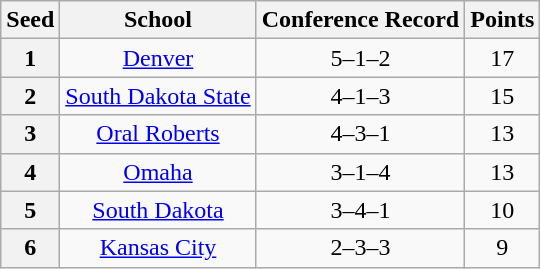<table class="wikitable" style="text-align:center">
<tr>
<th>Seed</th>
<th>School</th>
<th>Conference Record</th>
<th>Points</th>
</tr>
<tr>
<th>1</th>
<td><a href='#'>Denver</a></td>
<td>5–1–2</td>
<td>17</td>
</tr>
<tr>
<th>2</th>
<td><a href='#'>South Dakota State</a></td>
<td>4–1–3</td>
<td>15</td>
</tr>
<tr>
<th>3</th>
<td><a href='#'>Oral Roberts</a></td>
<td>4–3–1</td>
<td>13</td>
</tr>
<tr>
<th>4</th>
<td><a href='#'>Omaha</a></td>
<td>3–1–4</td>
<td>13</td>
</tr>
<tr>
<th>5</th>
<td><a href='#'>South Dakota</a></td>
<td>3–4–1</td>
<td>10</td>
</tr>
<tr>
<th>6</th>
<td><a href='#'>Kansas City</a></td>
<td>2–3–3</td>
<td>9</td>
</tr>
</table>
